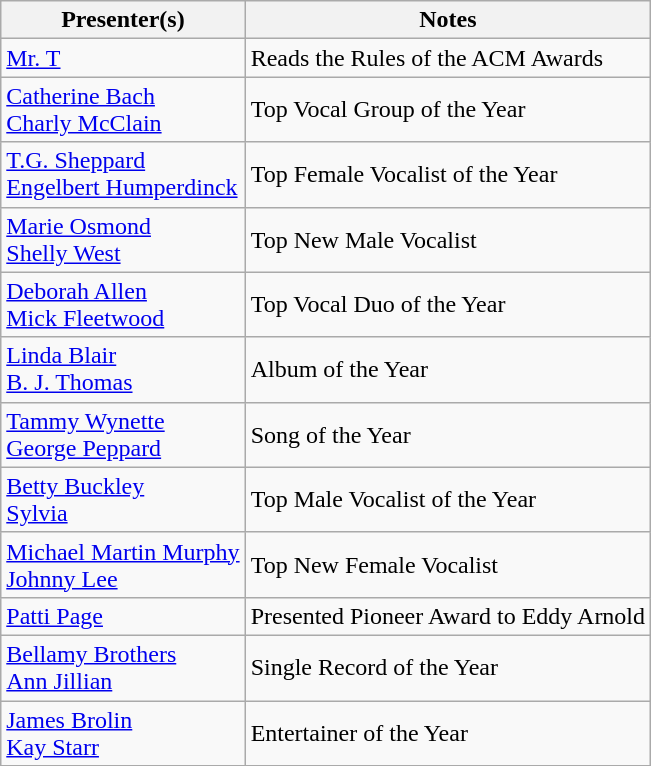<table class="wikitable">
<tr>
<th>Presenter(s)</th>
<th>Notes</th>
</tr>
<tr>
<td><a href='#'>Mr. T</a></td>
<td>Reads the Rules of the ACM Awards</td>
</tr>
<tr>
<td><a href='#'>Catherine Bach</a><br><a href='#'>Charly McClain</a></td>
<td>Top Vocal Group of the Year</td>
</tr>
<tr>
<td><a href='#'>T.G. Sheppard</a><br><a href='#'>Engelbert Humperdinck</a></td>
<td>Top Female Vocalist of the Year</td>
</tr>
<tr>
<td><a href='#'>Marie Osmond</a><br><a href='#'>Shelly West</a></td>
<td>Top New Male Vocalist</td>
</tr>
<tr>
<td><a href='#'>Deborah Allen</a><br><a href='#'>Mick Fleetwood</a></td>
<td>Top Vocal Duo of the Year</td>
</tr>
<tr>
<td><a href='#'>Linda Blair</a><br><a href='#'>B. J. Thomas</a></td>
<td>Album of the Year</td>
</tr>
<tr>
<td><a href='#'>Tammy Wynette</a><br><a href='#'>George Peppard</a></td>
<td>Song of the Year</td>
</tr>
<tr>
<td><a href='#'>Betty Buckley</a><br><a href='#'>Sylvia</a></td>
<td>Top Male Vocalist of the Year</td>
</tr>
<tr>
<td><a href='#'>Michael Martin Murphy</a><br><a href='#'>Johnny Lee</a></td>
<td>Top New Female Vocalist</td>
</tr>
<tr>
<td><a href='#'>Patti Page</a></td>
<td>Presented Pioneer Award to Eddy Arnold</td>
</tr>
<tr>
<td><a href='#'>Bellamy Brothers</a><br><a href='#'>Ann Jillian</a></td>
<td>Single Record of the Year</td>
</tr>
<tr>
<td><a href='#'>James Brolin</a><br><a href='#'>Kay Starr</a></td>
<td>Entertainer of the Year</td>
</tr>
</table>
